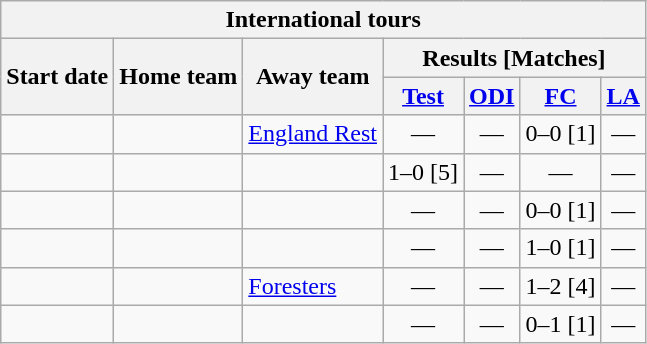<table class="wikitable">
<tr>
<th colspan="7">International tours</th>
</tr>
<tr>
<th rowspan="2">Start date</th>
<th rowspan="2">Home team</th>
<th rowspan="2">Away team</th>
<th colspan="4">Results [Matches]</th>
</tr>
<tr>
<th><a href='#'>Test</a></th>
<th><a href='#'>ODI</a></th>
<th><a href='#'>FC</a></th>
<th><a href='#'>LA</a></th>
</tr>
<tr>
<td><a href='#'></a></td>
<td></td>
<td><a href='#'>England Rest</a></td>
<td ; style="text-align:center">—</td>
<td ; style="text-align:center">—</td>
<td>0–0 [1]</td>
<td ; style="text-align:center">—</td>
</tr>
<tr>
<td><a href='#'></a></td>
<td></td>
<td></td>
<td>1–0 [5]</td>
<td ; style="text-align:center">—</td>
<td ; style="text-align:center">—</td>
<td ; style="text-align:center">—</td>
</tr>
<tr>
<td><a href='#'></a></td>
<td></td>
<td></td>
<td ; style="text-align:center">—</td>
<td ; style="text-align:center">—</td>
<td>0–0 [1]</td>
<td ; style="text-align:center">—</td>
</tr>
<tr>
<td><a href='#'></a></td>
<td></td>
<td></td>
<td ; style="text-align:center">—</td>
<td ; style="text-align:center">—</td>
<td>1–0 [1]</td>
<td ; style="text-align:center">—</td>
</tr>
<tr>
<td><a href='#'></a></td>
<td></td>
<td><a href='#'>Foresters</a></td>
<td ; style="text-align:center">—</td>
<td ; style="text-align:center">—</td>
<td>1–2 [4]</td>
<td ; style="text-align:center">—</td>
</tr>
<tr>
<td><a href='#'></a></td>
<td></td>
<td></td>
<td ; style="text-align:center">—</td>
<td ; style="text-align:center">—</td>
<td>0–1 [1]</td>
<td ; style="text-align:center">—</td>
</tr>
</table>
